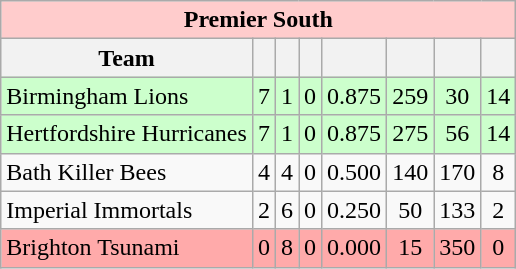<table class="wikitable">
<tr style="background:#fcc;">
<td colspan="8" style="text-align:center;"><strong>Premier South</strong></td>
</tr>
<tr style="background:#efefef;">
<th>Team</th>
<th></th>
<th></th>
<th></th>
<th></th>
<th></th>
<th></th>
<th></th>
</tr>
<tr style="text-align:center; background:#cfc;">
<td align="left">Birmingham Lions</td>
<td>7</td>
<td>1</td>
<td>0</td>
<td>0.875</td>
<td>259</td>
<td>30</td>
<td>14</td>
</tr>
<tr style="text-align:center; background:#cfc;">
<td align="left">Hertfordshire Hurricanes</td>
<td>7</td>
<td>1</td>
<td>0</td>
<td>0.875</td>
<td>275</td>
<td>56</td>
<td>14</td>
</tr>
<tr style="text-align:center;">
<td align="left">Bath Killer Bees</td>
<td>4</td>
<td>4</td>
<td>0</td>
<td>0.500</td>
<td>140</td>
<td>170</td>
<td>8</td>
</tr>
<tr style="text-align:center;">
<td align="left">Imperial Immortals</td>
<td>2</td>
<td>6</td>
<td>0</td>
<td>0.250</td>
<td>50</td>
<td>133</td>
<td>2</td>
</tr>
<tr style="text-align:center; background:#faa;">
<td align="left">Brighton Tsunami</td>
<td>0</td>
<td>8</td>
<td>0</td>
<td>0.000</td>
<td>15</td>
<td>350</td>
<td>0</td>
</tr>
</table>
